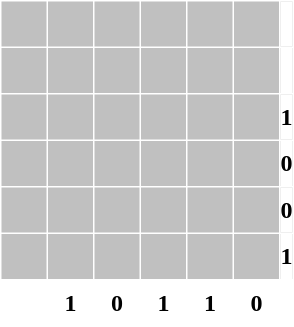<table border="0" cellpadding="0" cellspacing="1" style="text-align:center; background-color: white; color: black;">
<tr style="height:30px; background-color: silver;">
<td style="width:30px;"> </td>
<td style="width:30px;"></td>
<td style="width:30px;"> </td>
<td style="width:30px;"></td>
<td style="width:30px;"></td>
<td style="width:30px;"> </td>
<td style="background-color: white;"></td>
</tr>
<tr style="height:30px; background-color: silver;">
<td style="width:30px;"> </td>
<td style="width:30px;"></td>
<td style="width:30px;"> </td>
<td style="width:30px;"></td>
<td style="width:30px;"></td>
<td style="width:30px;"> </td>
<td style="background-color: white;"></td>
</tr>
<tr style="height:30px; background-color: silver;">
<td style="width:30px;"></td>
<td style="width:30px;"></td>
<td style="width:30px;"></td>
<td style="width:30px;"></td>
<td style="width:30px;"></td>
<td style="width:30px;"></td>
<td style="background-color: white;"><strong>1</strong></td>
</tr>
<tr style="height:30px; background-color: silver;">
<td style="width:30px;"> </td>
<td style="width:30px;"></td>
<td style="width:30px;"> </td>
<td style="width:30px;"></td>
<td style="width:30px;"></td>
<td style="width:30px;"> </td>
<td style="background-color: white;"><strong>0</strong></td>
</tr>
<tr style="height:30px; background-color: silver;">
<td style="width:30px;"> </td>
<td style="width:30px;"></td>
<td style="width:30px;"> </td>
<td style="width:30px;"></td>
<td style="width:30px;"></td>
<td style="width:30px;"> </td>
<td style="background-color: white;"><strong>0</strong></td>
</tr>
<tr style="height:30px; background-color: silver;">
<td style="width:30px;"></td>
<td style="width:30px;"></td>
<td style="width:30px;"></td>
<td style="width:30px;"></td>
<td style="width:30px;"></td>
<td style="width:30px;"></td>
<td style="background-color: white;"><strong>1</strong></td>
</tr>
<tr style="height:30px; background-color:white; color: black;">
<td style="width:30px;"> </td>
<td style="width:30px;"><strong>1</strong></td>
<td style="width:30px;"><strong>0</strong></td>
<td style="width:30px;"><strong>1</strong></td>
<td style="width:30px;"><strong>1</strong></td>
<td style="width:30px;"><strong>0</strong></td>
</tr>
</table>
